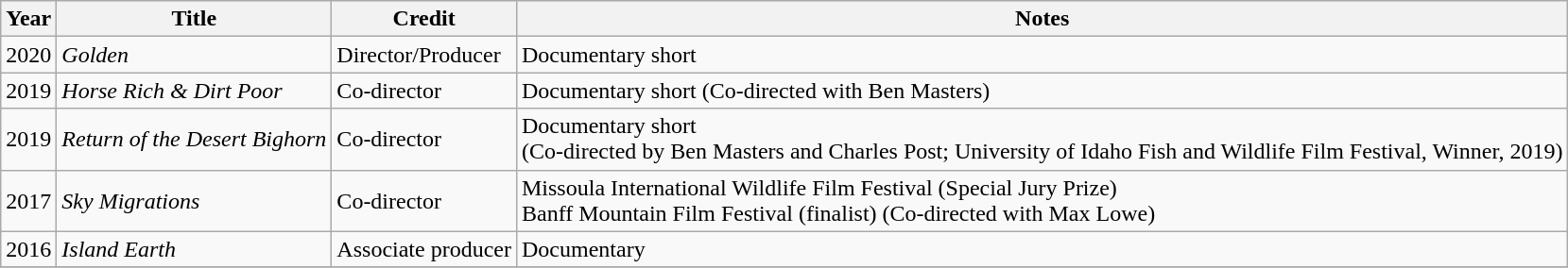<table class="wikitable sortable">
<tr>
<th>Year</th>
<th>Title</th>
<th>Credit</th>
<th>Notes</th>
</tr>
<tr>
<td>2020</td>
<td><em>Golden</em></td>
<td>Director/Producer</td>
<td>Documentary short</td>
</tr>
<tr>
<td>2019</td>
<td><em>Horse Rich & Dirt Poor </em></td>
<td>Co-director</td>
<td>Documentary short (Co-directed with Ben Masters)</td>
</tr>
<tr>
<td>2019</td>
<td><em>Return of the Desert Bighorn </em></td>
<td>Co-director</td>
<td>Documentary short<br>(Co-directed by Ben Masters and Charles Post; University of Idaho Fish and Wildlife Film Festival, Winner, 2019)</td>
</tr>
<tr>
<td>2017</td>
<td><em>Sky Migrations</em></td>
<td>Co-director</td>
<td>Missoula International Wildlife Film Festival (Special Jury Prize)<br>Banff Mountain Film Festival (finalist) (Co-directed with Max Lowe)</td>
</tr>
<tr>
<td>2016</td>
<td><em>Island Earth</em></td>
<td>Associate producer</td>
<td>Documentary</td>
</tr>
<tr>
</tr>
</table>
